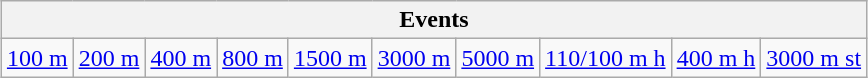<table class="wikitable" style="margin: 1em auto 1em auto">
<tr>
<th colspan=11>Events</th>
</tr>
<tr>
<td><a href='#'>100 m</a></td>
<td><a href='#'>200 m</a></td>
<td><a href='#'>400 m</a></td>
<td><a href='#'>800 m</a></td>
<td><a href='#'>1500 m</a></td>
<td><a href='#'>3000 m</a></td>
<td><a href='#'>5000 m</a></td>
<td><a href='#'>110/100 m h</a></td>
<td><a href='#'>400 m h</a></td>
<td><a href='#'>3000 m st</a></td>
</tr>
</table>
